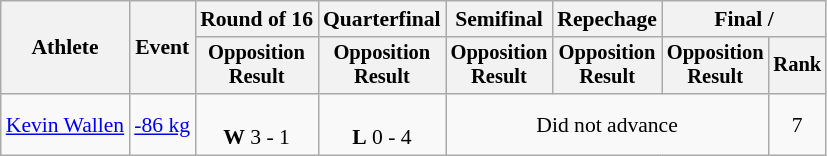<table class="wikitable" style="font-size:90%;">
<tr>
<th rowspan=2>Athlete</th>
<th rowspan=2>Event</th>
<th>Round of 16</th>
<th>Quarterfinal</th>
<th>Semifinal</th>
<th>Repechage</th>
<th colspan=2>Final / </th>
</tr>
<tr style="font-size: 95%">
<th>Opposition<br>Result</th>
<th>Opposition<br>Result</th>
<th>Opposition<br>Result</th>
<th>Opposition<br>Result</th>
<th>Opposition<br>Result</th>
<th>Rank</th>
</tr>
<tr align=center>
<td align=left><a href='#'>Kevin Wallen</a></td>
<td align=left><a href='#'>-86 kg</a></td>
<td><br><strong>W</strong> 3 - 1</td>
<td><br><strong>L</strong> 0 - 4</td>
<td colspan=3>Did not advance</td>
<td>7</td>
</tr>
</table>
